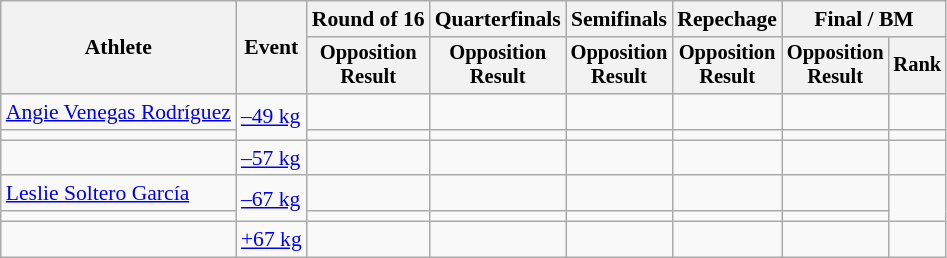<table class="wikitable" style="font-size:90%">
<tr>
<th rowspan=2>Athlete</th>
<th rowspan=2>Event</th>
<th>Round of 16</th>
<th>Quarterfinals</th>
<th>Semifinals</th>
<th>Repechage</th>
<th colspan=2>Final / BM</th>
</tr>
<tr style="font-size:95%">
<th>Opposition<br>Result</th>
<th>Opposition<br>Result</th>
<th>Opposition<br>Result</th>
<th>Opposition<br>Result</th>
<th>Opposition<br>Result</th>
<th>Rank</th>
</tr>
<tr align=center>
<td align=left><a href='#'>Angie Venegas Rodríguez</a></td>
<td align=left rowspan=2><a href='#'>–49 kg</a></td>
<td></td>
<td></td>
<td></td>
<td></td>
<td></td>
<td></td>
</tr>
<tr align=center>
<td align=left></td>
<td></td>
<td></td>
<td></td>
<td></td>
<td></td>
<td></td>
</tr>
<tr align=center>
<td align=left></td>
<td align=left><a href='#'>–57 kg</a></td>
<td></td>
<td></td>
<td></td>
<td></td>
<td></td>
<td></td>
</tr>
<tr align=center>
<td align=left><a href='#'>Leslie Soltero García</a></td>
<td align=left rowspan=2><a href='#'>–67 kg</a></td>
<td></td>
<td></td>
<td></td>
<td></td>
<td></td>
</tr>
<tr align=center>
<td align=left></td>
<td></td>
<td></td>
<td></td>
<td></td>
<td></td>
</tr>
<tr align=center>
<td align=left></td>
<td align=left><a href='#'>+67 kg</a></td>
<td></td>
<td></td>
<td></td>
<td></td>
<td></td>
<td></td>
</tr>
</table>
